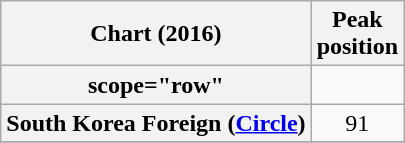<table class="wikitable plainrowheaders sortable">
<tr>
<th scope="col">Chart (2016)</th>
<th scope="col">Peak<br>position</th>
</tr>
<tr>
<th>scope="row" </th>
</tr>
<tr>
<th scope="row">South Korea Foreign (<a href='#'>Circle</a>)</th>
<td align="center">91</td>
</tr>
<tr>
</tr>
</table>
